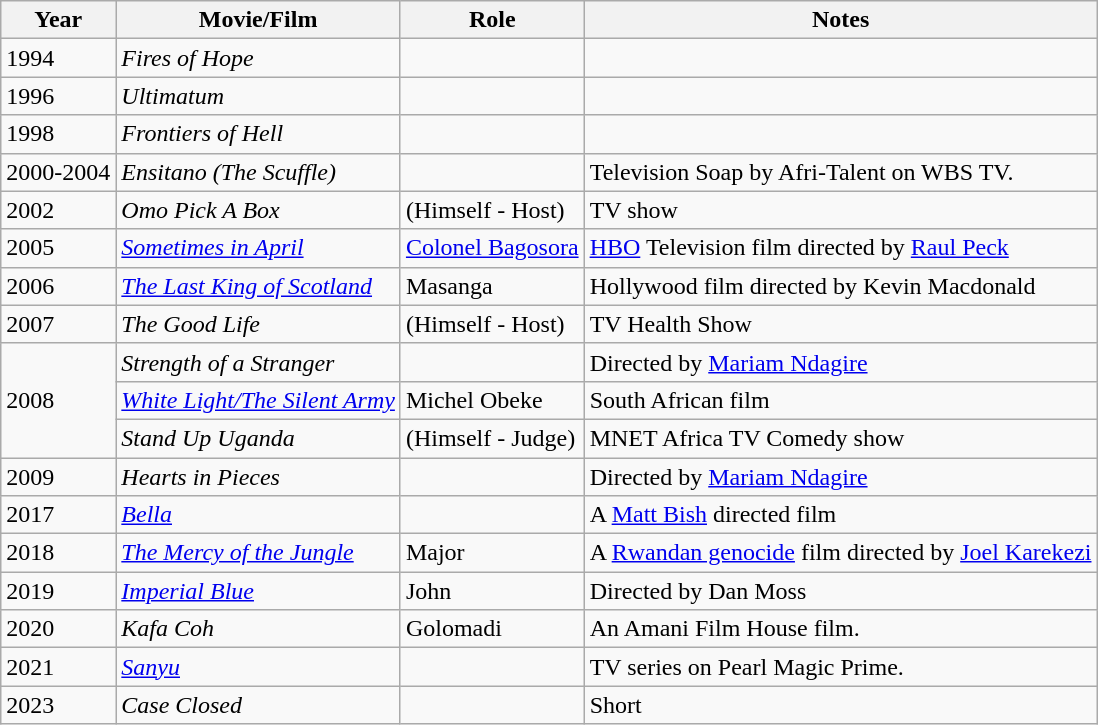<table class="wikitable">
<tr>
<th>Year</th>
<th>Movie/Film</th>
<th>Role</th>
<th>Notes</th>
</tr>
<tr>
<td>1994</td>
<td><em>Fires of Hope</em></td>
<td></td>
<td></td>
</tr>
<tr>
<td>1996</td>
<td><em>Ultimatum</em></td>
<td></td>
<td></td>
</tr>
<tr>
<td>1998</td>
<td><em>Frontiers of Hell</em></td>
<td></td>
<td></td>
</tr>
<tr>
<td>2000-2004</td>
<td><em>Ensitano (The Scuffle)</em></td>
<td></td>
<td>Television Soap by Afri-Talent on WBS TV.</td>
</tr>
<tr>
<td>2002</td>
<td><em>Omo Pick A Box</em></td>
<td>(Himself - Host)</td>
<td>TV show</td>
</tr>
<tr>
<td>2005</td>
<td><em><a href='#'>Sometimes in April</a></em></td>
<td><a href='#'>Colonel Bagosora</a></td>
<td><a href='#'>HBO</a> Television film directed by <a href='#'>Raul Peck</a></td>
</tr>
<tr>
<td>2006</td>
<td><em><a href='#'>The Last King of Scotland</a></em></td>
<td>Masanga</td>
<td>Hollywood film directed by Kevin Macdonald</td>
</tr>
<tr>
<td>2007</td>
<td><em>The Good Life</em></td>
<td>(Himself - Host)</td>
<td>TV Health Show</td>
</tr>
<tr>
<td rowspan=3>2008</td>
<td><em>Strength of a Stranger</em></td>
<td></td>
<td>Directed by <a href='#'>Mariam Ndagire</a></td>
</tr>
<tr>
<td><em><a href='#'>White Light/The Silent Army</a></em></td>
<td>Michel Obeke</td>
<td>South African film</td>
</tr>
<tr>
<td><em>Stand Up Uganda</em></td>
<td>(Himself - Judge)</td>
<td>MNET Africa TV Comedy show</td>
</tr>
<tr>
<td>2009</td>
<td><em>Hearts in Pieces</em></td>
<td></td>
<td>Directed by <a href='#'>Mariam Ndagire</a></td>
</tr>
<tr>
<td>2017</td>
<td><em><a href='#'>Bella</a></em></td>
<td></td>
<td>A <a href='#'>Matt Bish</a> directed film</td>
</tr>
<tr>
<td>2018</td>
<td><em><a href='#'>The Mercy of the Jungle</a></em></td>
<td>Major</td>
<td>A <a href='#'>Rwandan genocide</a> film directed by <a href='#'>Joel Karekezi</a></td>
</tr>
<tr>
<td>2019</td>
<td><em><a href='#'>Imperial Blue</a></em></td>
<td>John</td>
<td>Directed by Dan Moss</td>
</tr>
<tr>
<td>2020</td>
<td><em>Kafa Coh</em></td>
<td>Golomadi</td>
<td>An Amani Film House film.</td>
</tr>
<tr>
<td>2021</td>
<td><em><a href='#'>Sanyu</a></em></td>
<td></td>
<td>TV series on Pearl Magic Prime.</td>
</tr>
<tr>
<td>2023</td>
<td><em>Case Closed</em></td>
<td></td>
<td>Short</td>
</tr>
</table>
